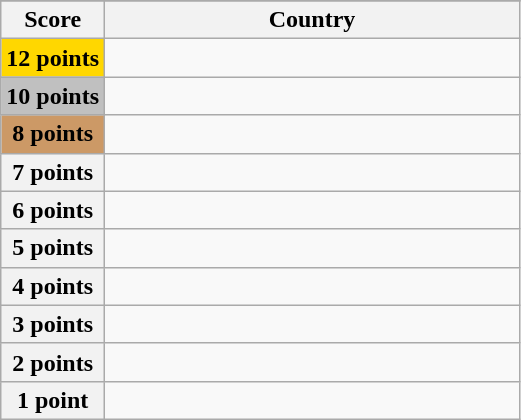<table class="wikitable">
<tr>
</tr>
<tr>
<th scope="col" width="20%">Score</th>
<th scope="col">Country</th>
</tr>
<tr>
<th scope="row" style="background:gold">12 points</th>
<td></td>
</tr>
<tr>
<th scope="row" style="background:silver">10 points</th>
<td></td>
</tr>
<tr>
<th scope="row" style="background:#CC9966">8 points</th>
<td></td>
</tr>
<tr>
<th scope="row">7 points</th>
<td></td>
</tr>
<tr>
<th scope="row">6 points</th>
<td></td>
</tr>
<tr>
<th scope="row">5 points</th>
<td></td>
</tr>
<tr>
<th scope="row">4 points</th>
<td></td>
</tr>
<tr>
<th scope="row">3 points</th>
<td></td>
</tr>
<tr>
<th scope="row">2 points</th>
<td></td>
</tr>
<tr>
<th scope="row">1 point</th>
<td></td>
</tr>
</table>
